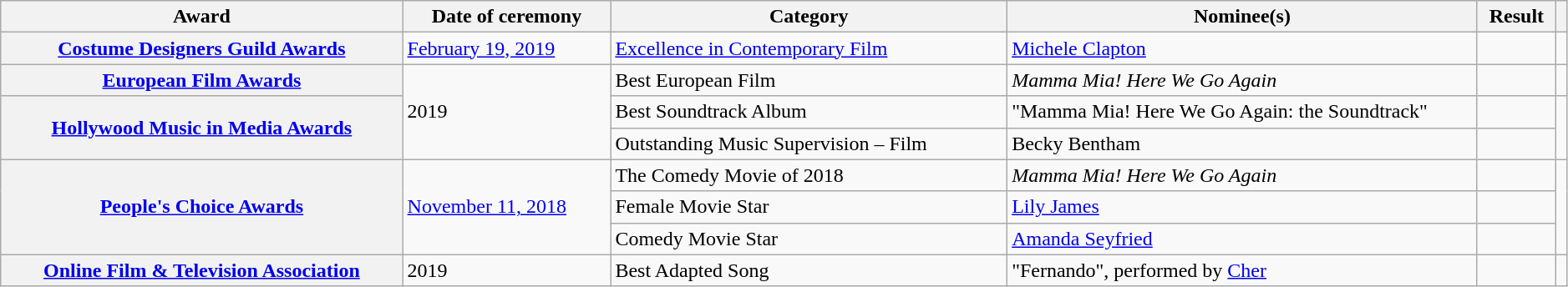<table class="wikitable sortable plainrowheaders" style="width: 99%;">
<tr>
<th scope="col">Award</th>
<th scope="col">Date of ceremony</th>
<th scope="col">Category</th>
<th scope="col" style="width:30%;">Nominee(s)</th>
<th scope="col">Result</th>
<th scope="col" class="unsortable"></th>
</tr>
<tr>
<th scope="row"><a href='#'>Costume Designers Guild Awards</a></th>
<td><a href='#'>February 19, 2019</a></td>
<td><a href='#'>Excellence in Contemporary Film</a></td>
<td><a href='#'>Michele Clapton</a></td>
<td></td>
<td style="text-align:center;"></td>
</tr>
<tr>
<th scope="row"><a href='#'>European Film Awards</a></th>
<td rowspan="3">2019</td>
<td>Best European Film</td>
<td><em>Mamma Mia! Here We Go Again</em></td>
<td></td>
<td style="text-align:center;"></td>
</tr>
<tr>
<th scope="row" rowspan="2"><a href='#'>Hollywood Music in Media Awards</a></th>
<td>Best Soundtrack Album</td>
<td>"Mamma Mia! Here We Go Again: the Soundtrack"</td>
<td></td>
<td rowspan="2" style="text-align:center;"></td>
</tr>
<tr>
<td>Outstanding Music Supervision – Film</td>
<td>Becky Bentham</td>
<td></td>
</tr>
<tr>
<th scope="row" rowspan="3"><a href='#'>People's Choice Awards</a></th>
<td rowspan="3"><a href='#'>November 11, 2018</a></td>
<td>The Comedy Movie of 2018</td>
<td><em>Mamma Mia! Here We Go Again</em></td>
<td></td>
<td rowspan="3" style="text-align:center;"></td>
</tr>
<tr>
<td>Female Movie Star</td>
<td><a href='#'>Lily James</a></td>
<td></td>
</tr>
<tr>
<td>Comedy Movie Star</td>
<td><a href='#'>Amanda Seyfried</a></td>
<td></td>
</tr>
<tr>
<th scope="row" rowspan="3"><a href='#'>Online Film & Television Association</a></th>
<td rowspan="3">2019</td>
<td>Best Adapted Song</td>
<td>"Fernando", performed by <a href='#'>Cher</a></td>
<td></td>
<td rowspan="3" style="text-align:center;"></td>
</tr>
</table>
